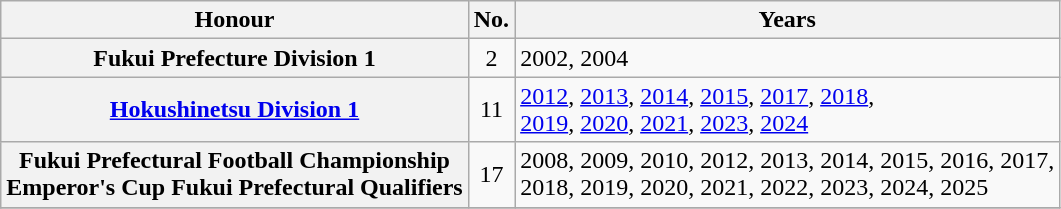<table class="wikitable plainrowheaders">
<tr>
<th scope=col>Honour</th>
<th scope=col>No.</th>
<th scope=col>Years</th>
</tr>
<tr>
<th scope=row>Fukui Prefecture Division 1</th>
<td align="center">2</td>
<td>2002, 2004</td>
</tr>
<tr>
<th scope=row><a href='#'>Hokushinetsu Division 1</a></th>
<td align="center">11</td>
<td><a href='#'>2012</a>, <a href='#'>2013</a>, <a href='#'>2014</a>, <a href='#'>2015</a>, <a href='#'>2017</a>, <a href='#'>2018</a>, <br> <a href='#'>2019</a>, <a href='#'>2020</a>, <a href='#'>2021</a>, <a href='#'>2023</a>, <a href='#'>2024</a></td>
</tr>
<tr>
<th scope=row>Fukui Prefectural Football Championship <br> Emperor's Cup Fukui Prefectural Qualifiers</th>
<td align="center">17</td>
<td>2008, 2009, 2010, 2012, 2013, 2014, 2015, 2016, 2017, <br> 2018, 2019, 2020, 2021, 2022, 2023, 2024, 2025</td>
</tr>
<tr>
</tr>
</table>
